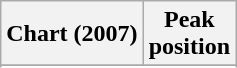<table class="wikitable sortable plainrowheaders" style="text-align:center">
<tr>
<th scope="col">Chart (2007)</th>
<th scope="col">Peak<br>position</th>
</tr>
<tr>
</tr>
<tr>
</tr>
<tr>
</tr>
</table>
